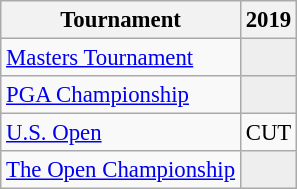<table class="wikitable" style="font-size:95%;text-align:center;">
<tr>
<th>Tournament</th>
<th>2019</th>
</tr>
<tr>
<td align=left><a href='#'>Masters Tournament</a></td>
<td style="background:#eee;"></td>
</tr>
<tr>
<td align=left><a href='#'>PGA Championship</a></td>
<td style="background:#eee;"></td>
</tr>
<tr>
<td align=left><a href='#'>U.S. Open</a></td>
<td>CUT</td>
</tr>
<tr>
<td align=left><a href='#'>The Open Championship</a></td>
<td style="background:#eee;"></td>
</tr>
</table>
